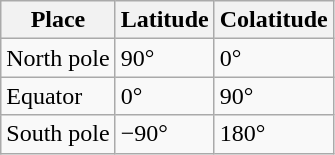<table class="wikitable">
<tr>
<th>Place</th>
<th>Latitude</th>
<th>Colatitude</th>
</tr>
<tr>
<td>North pole</td>
<td>90°</td>
<td>0°</td>
</tr>
<tr>
<td>Equator</td>
<td>0°</td>
<td>90°</td>
</tr>
<tr>
<td>South pole</td>
<td>−90°</td>
<td>180°</td>
</tr>
</table>
